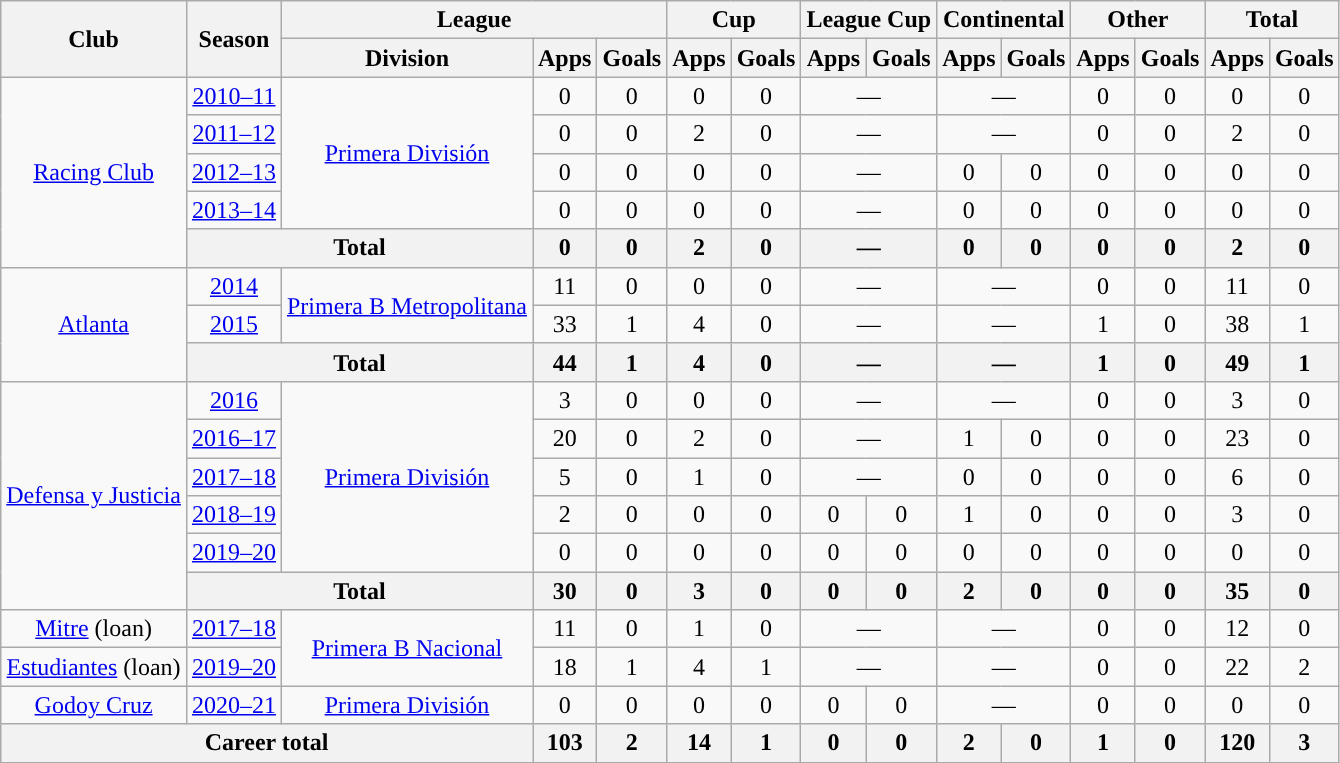<table class="wikitable" style="text-align:center">
<tr>
<th rowspan="2">Club</th>
<th rowspan="2">Season</th>
<th colspan="3">League</th>
<th colspan="2">Cup</th>
<th colspan="2">League Cup</th>
<th colspan="2">Continental</th>
<th colspan="2">Other</th>
<th colspan="2">Total</th>
</tr>
<tr>
<th>Division</th>
<th>Apps</th>
<th>Goals</th>
<th>Apps</th>
<th>Goals</th>
<th>Apps</th>
<th>Goals</th>
<th>Apps</th>
<th>Goals</th>
<th>Apps</th>
<th>Goals</th>
<th>Apps</th>
<th>Goals</th>
</tr>
<tr>
<td rowspan="5"><a href='#'>Racing Club</a></td>
<td><a href='#'>2010–11</a></td>
<td rowspan="4"><a href='#'>Primera División</a></td>
<td>0</td>
<td>0</td>
<td>0</td>
<td>0</td>
<td colspan="2">—</td>
<td colspan="2">—</td>
<td>0</td>
<td>0</td>
<td>0</td>
<td>0</td>
</tr>
<tr>
<td><a href='#'>2011–12</a></td>
<td>0</td>
<td>0</td>
<td>2</td>
<td>0</td>
<td colspan="2">—</td>
<td colspan="2">—</td>
<td>0</td>
<td>0</td>
<td>2</td>
<td>0</td>
</tr>
<tr>
<td><a href='#'>2012–13</a></td>
<td>0</td>
<td>0</td>
<td>0</td>
<td>0</td>
<td colspan="2">—</td>
<td>0</td>
<td>0</td>
<td>0</td>
<td>0</td>
<td>0</td>
<td>0</td>
</tr>
<tr>
<td><a href='#'>2013–14</a></td>
<td>0</td>
<td>0</td>
<td>0</td>
<td>0</td>
<td colspan="2">—</td>
<td>0</td>
<td>0</td>
<td>0</td>
<td>0</td>
<td>0</td>
<td>0</td>
</tr>
<tr>
<th colspan="2">Total</th>
<th>0</th>
<th>0</th>
<th>2</th>
<th>0</th>
<th colspan="2">—</th>
<th>0</th>
<th>0</th>
<th>0</th>
<th>0</th>
<th>2</th>
<th>0</th>
</tr>
<tr>
<td rowspan="3"><a href='#'>Atlanta</a></td>
<td><a href='#'>2014</a></td>
<td rowspan="2"><a href='#'>Primera B Metropolitana</a></td>
<td>11</td>
<td>0</td>
<td>0</td>
<td>0</td>
<td colspan="2">—</td>
<td colspan="2">—</td>
<td>0</td>
<td>0</td>
<td>11</td>
<td>0</td>
</tr>
<tr>
<td><a href='#'>2015</a></td>
<td>33</td>
<td>1</td>
<td>4</td>
<td>0</td>
<td colspan="2">—</td>
<td colspan="2">—</td>
<td>1</td>
<td>0</td>
<td>38</td>
<td>1</td>
</tr>
<tr>
<th colspan="2">Total</th>
<th>44</th>
<th>1</th>
<th>4</th>
<th>0</th>
<th colspan="2">—</th>
<th colspan="2">—</th>
<th>1</th>
<th>0</th>
<th>49</th>
<th>1</th>
</tr>
<tr>
<td rowspan="6"><a href='#'>Defensa y Justicia</a></td>
<td><a href='#'>2016</a></td>
<td rowspan="5"><a href='#'>Primera División</a></td>
<td>3</td>
<td>0</td>
<td>0</td>
<td>0</td>
<td colspan="2">—</td>
<td colspan="2">—</td>
<td>0</td>
<td>0</td>
<td>3</td>
<td>0</td>
</tr>
<tr>
<td><a href='#'>2016–17</a></td>
<td>20</td>
<td>0</td>
<td>2</td>
<td>0</td>
<td colspan="2">—</td>
<td>1</td>
<td>0</td>
<td>0</td>
<td>0</td>
<td>23</td>
<td>0</td>
</tr>
<tr>
<td><a href='#'>2017–18</a></td>
<td>5</td>
<td>0</td>
<td>1</td>
<td>0</td>
<td colspan="2">—</td>
<td>0</td>
<td>0</td>
<td>0</td>
<td>0</td>
<td>6</td>
<td>0</td>
</tr>
<tr>
<td><a href='#'>2018–19</a></td>
<td>2</td>
<td>0</td>
<td>0</td>
<td>0</td>
<td>0</td>
<td>0</td>
<td>1</td>
<td>0</td>
<td>0</td>
<td>0</td>
<td>3</td>
<td>0</td>
</tr>
<tr>
<td><a href='#'>2019–20</a></td>
<td>0</td>
<td>0</td>
<td>0</td>
<td>0</td>
<td>0</td>
<td>0</td>
<td>0</td>
<td>0</td>
<td>0</td>
<td>0</td>
<td>0</td>
<td>0</td>
</tr>
<tr>
<th colspan="2">Total</th>
<th>30</th>
<th>0</th>
<th>3</th>
<th>0</th>
<th>0</th>
<th>0</th>
<th>2</th>
<th>0</th>
<th>0</th>
<th>0</th>
<th>35</th>
<th>0</th>
</tr>
<tr>
<td rowspan="1"><a href='#'>Mitre</a> (loan)</td>
<td><a href='#'>2017–18</a></td>
<td rowspan="2"><a href='#'>Primera B Nacional</a></td>
<td>11</td>
<td>0</td>
<td>1</td>
<td>0</td>
<td colspan="2">—</td>
<td colspan="2">—</td>
<td>0</td>
<td>0</td>
<td>12</td>
<td>0</td>
</tr>
<tr>
<td rowspan="1"><a href='#'>Estudiantes</a> (loan)</td>
<td><a href='#'>2019–20</a></td>
<td>18</td>
<td>1</td>
<td>4</td>
<td>1</td>
<td colspan="2">—</td>
<td colspan="2">—</td>
<td>0</td>
<td>0</td>
<td>22</td>
<td>2</td>
</tr>
<tr>
<td rowspan="1"><a href='#'>Godoy Cruz</a></td>
<td><a href='#'>2020–21</a></td>
<td rowspan="1"><a href='#'>Primera División</a></td>
<td>0</td>
<td>0</td>
<td>0</td>
<td>0</td>
<td>0</td>
<td>0</td>
<td colspan="2">—</td>
<td>0</td>
<td>0</td>
<td>0</td>
<td>0</td>
</tr>
<tr>
<th colspan="3">Career total</th>
<th>103</th>
<th>2</th>
<th>14</th>
<th>1</th>
<th>0</th>
<th>0</th>
<th>2</th>
<th>0</th>
<th>1</th>
<th>0</th>
<th>120</th>
<th>3</th>
</tr>
</table>
